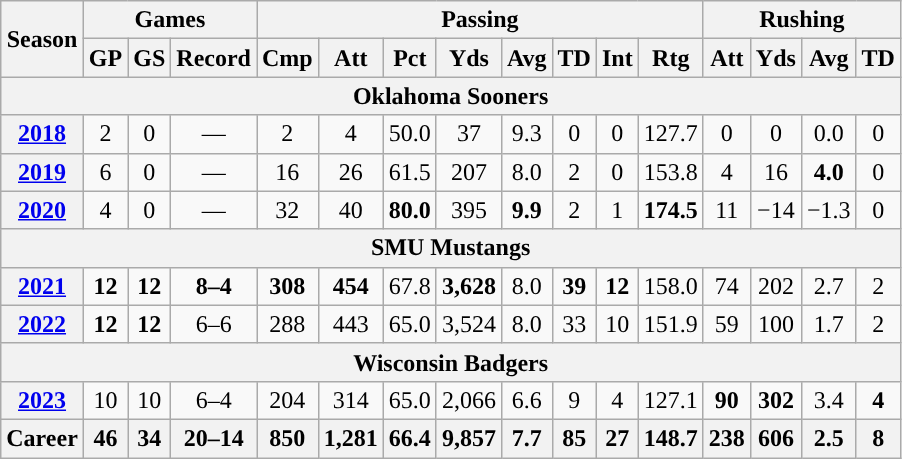<table class=wikitable style="text-align:center;">
<tr>
<th rowspan="2">Season</th>
<th colspan="3">Games</th>
<th colspan="8">Passing</th>
<th colspan="5">Rushing</th>
</tr>
<tr>
<th>GP</th>
<th>GS</th>
<th>Record</th>
<th>Cmp</th>
<th>Att</th>
<th>Pct</th>
<th>Yds</th>
<th>Avg</th>
<th>TD</th>
<th>Int</th>
<th>Rtg</th>
<th>Att</th>
<th>Yds</th>
<th>Avg</th>
<th>TD</th>
</tr>
<tr>
<th colspan="16">Oklahoma Sooners</th>
</tr>
<tr>
<th><a href='#'>2018</a></th>
<td>2</td>
<td>0</td>
<td>—</td>
<td>2</td>
<td>4</td>
<td>50.0</td>
<td>37</td>
<td>9.3</td>
<td>0</td>
<td>0</td>
<td>127.7</td>
<td>0</td>
<td>0</td>
<td>0.0</td>
<td>0</td>
</tr>
<tr>
<th><a href='#'>2019</a></th>
<td>6</td>
<td>0</td>
<td>—</td>
<td>16</td>
<td>26</td>
<td>61.5</td>
<td>207</td>
<td>8.0</td>
<td>2</td>
<td>0</td>
<td>153.8</td>
<td>4</td>
<td>16</td>
<td><strong>4.0</strong></td>
<td>0</td>
</tr>
<tr>
<th><a href='#'>2020</a></th>
<td>4</td>
<td>0</td>
<td>—</td>
<td>32</td>
<td>40</td>
<td><strong>80.0</strong></td>
<td>395</td>
<td><strong>9.9</strong></td>
<td>2</td>
<td>1</td>
<td><strong>174.5</strong></td>
<td>11</td>
<td>−14</td>
<td>−1.3</td>
<td>0</td>
</tr>
<tr>
<th colspan="16">SMU Mustangs</th>
</tr>
<tr>
<th><a href='#'>2021</a></th>
<td><strong>12</strong></td>
<td><strong>12</strong></td>
<td><strong>8–4</strong></td>
<td><strong>308</strong></td>
<td><strong>454</strong></td>
<td>67.8</td>
<td><strong>3,628</strong></td>
<td>8.0</td>
<td><strong>39</strong></td>
<td><strong>12</strong></td>
<td>158.0</td>
<td>74</td>
<td>202</td>
<td>2.7</td>
<td>2</td>
</tr>
<tr>
<th><a href='#'>2022</a></th>
<td><strong>12</strong></td>
<td><strong>12</strong></td>
<td>6–6</td>
<td>288</td>
<td>443</td>
<td>65.0</td>
<td>3,524</td>
<td>8.0</td>
<td>33</td>
<td>10</td>
<td>151.9</td>
<td>59</td>
<td>100</td>
<td>1.7</td>
<td>2</td>
</tr>
<tr>
<th colspan="16">Wisconsin Badgers</th>
</tr>
<tr>
<th><a href='#'>2023</a></th>
<td>10</td>
<td>10</td>
<td>6–4</td>
<td>204</td>
<td>314</td>
<td>65.0</td>
<td>2,066</td>
<td>6.6</td>
<td>9</td>
<td>4</td>
<td>127.1</td>
<td><strong>90</strong></td>
<td><strong>302</strong></td>
<td>3.4</td>
<td><strong>4</strong></td>
</tr>
<tr>
<th>Career</th>
<th>46</th>
<th>34</th>
<th>20–14</th>
<th>850</th>
<th>1,281</th>
<th>66.4</th>
<th>9,857</th>
<th>7.7</th>
<th>85</th>
<th>27</th>
<th>148.7</th>
<th>238</th>
<th>606</th>
<th>2.5</th>
<th>8</th>
</tr>
</table>
